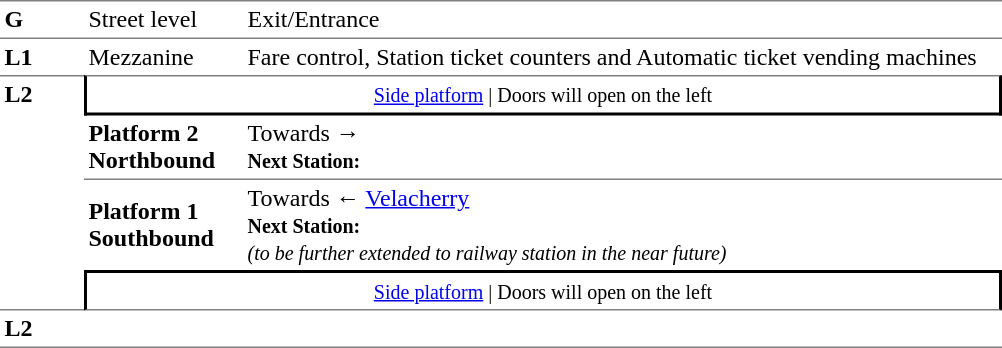<table table border=0 cellspacing=0 cellpadding=3>
<tr>
<td style="border-bottom:solid 1px gray;border-top:solid 1px gray;" width=50 valign=top><strong>G</strong></td>
<td style="border-top:solid 1px gray;border-bottom:solid 1px gray;" width=100 valign=top>Street level</td>
<td style="border-top:solid 1px gray;border-bottom:solid 1px gray;" width=500 valign=top>Exit/Entrance</td>
</tr>
<tr>
<td valign=top><strong>L1</strong></td>
<td valign=top>Mezzanine</td>
<td valign=top>Fare control, Station ticket counters and Automatic ticket vending machines<br></td>
</tr>
<tr>
<td style="border-top:solid 1px gray;border-bottom:solid 1px gray;" width=50 rowspan=4 valign=top><strong>L2</strong></td>
<td style="border-top:solid 1px gray;border-right:solid 2px black;border-left:solid 2px black;border-bottom:solid 2px black;text-align:center;" colspan=2><small><a href='#'>Side platform</a> | Doors will open on the left </small></td>
</tr>
<tr>
<td style="border-bottom:solid 1px gray;" width=100><span><strong>Platform 2</strong><br><strong>Northbound</strong></span></td>
<td style="border-bottom:solid 1px gray;" width=500>Towards → <br><small><strong>Next Station:</strong> </small></td>
</tr>
<tr>
<td><span><strong>Platform 1</strong><br><strong>Southbound</strong></span></td>
<td>Towards ← <a href='#'>Velacherry</a><br><small><strong>Next Station:</strong> <br><em>(to be further extended to <strong></strong> railway station in the near future)</em></small></td>
</tr>
<tr>
<td style="border-top:solid 2px black;border-right:solid 2px black;border-left:solid 2px black;border-bottom:solid 1px gray;" colspan=2  align=center><small><a href='#'>Side platform</a> | Doors will open on the left </small></td>
</tr>
<tr>
<td style="border-bottom:solid 1px gray;" width=50 rowspan=2 valign=top><strong>L2</strong></td>
<td style="border-bottom:solid 1px gray;" width=100></td>
<td style="border-bottom:solid 1px gray;" width=500></td>
</tr>
<tr>
</tr>
</table>
